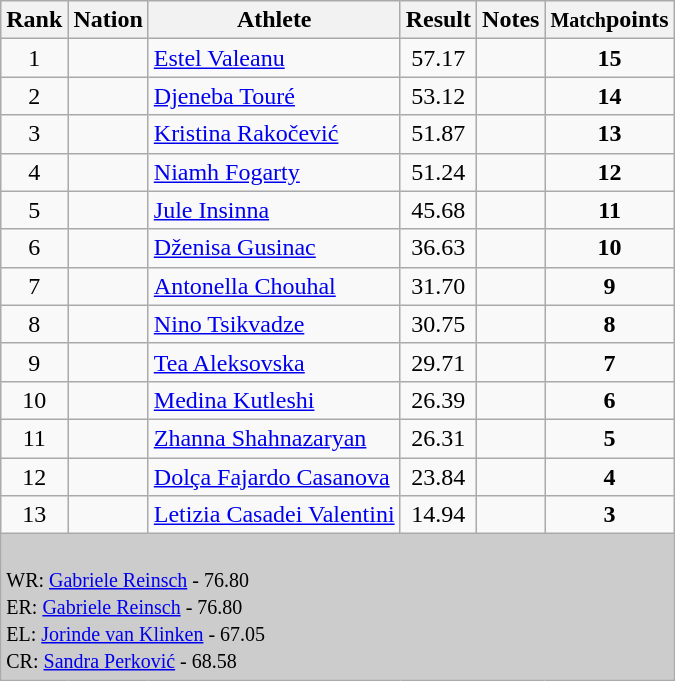<table class="wikitable sortable" style="text-align:left;">
<tr>
<th>Rank</th>
<th>Nation</th>
<th>Athlete</th>
<th>Result</th>
<th>Notes</th>
<th><small>Match</small>points</th>
</tr>
<tr>
<td align=center>1</td>
<td></td>
<td><a href='#'>Estel Valeanu</a></td>
<td align=center>57.17</td>
<td></td>
<td align=center><strong>15</strong></td>
</tr>
<tr>
<td align=center>2</td>
<td></td>
<td><a href='#'>Djeneba Touré</a></td>
<td align=center>53.12</td>
<td align=center></td>
<td align=center><strong>14</strong></td>
</tr>
<tr>
<td align=center>3</td>
<td></td>
<td><a href='#'>Kristina Rakočević</a></td>
<td align=center>51.87</td>
<td></td>
<td align=center><strong>13</strong></td>
</tr>
<tr>
<td align=center>4</td>
<td></td>
<td><a href='#'>Niamh Fogarty</a></td>
<td align=center>51.24</td>
<td align=center></td>
<td align=center><strong>12</strong></td>
</tr>
<tr>
<td align=center>5</td>
<td></td>
<td><a href='#'>Jule Insinna</a></td>
<td align=center>45.68</td>
<td></td>
<td align=center><strong>11</strong></td>
</tr>
<tr>
<td align=center>6</td>
<td></td>
<td><a href='#'>Dženisa Gusinac</a></td>
<td align=center>36.63</td>
<td></td>
<td align=center><strong>10</strong></td>
</tr>
<tr>
<td align=center>7</td>
<td></td>
<td><a href='#'>Antonella Chouhal</a></td>
<td align=center>31.70</td>
<td align=center></td>
<td align=center><strong>9</strong></td>
</tr>
<tr>
<td align=center>8</td>
<td></td>
<td><a href='#'>Nino Tsikvadze</a></td>
<td align=center>30.75</td>
<td align=center></td>
<td align=center><strong>8</strong></td>
</tr>
<tr>
<td align=center>9</td>
<td></td>
<td><a href='#'>Tea Aleksovska</a></td>
<td align=center>29.71</td>
<td align=center></td>
<td align=center><strong>7</strong></td>
</tr>
<tr>
<td align=center>10</td>
<td></td>
<td><a href='#'>Medina Kutleshi</a></td>
<td align=center>26.39</td>
<td align=center></td>
<td align=center><strong>6</strong></td>
</tr>
<tr>
<td align=center>11</td>
<td></td>
<td><a href='#'>Zhanna Shahnazaryan</a></td>
<td align=center>26.31</td>
<td align=center></td>
<td align=center><strong>5</strong></td>
</tr>
<tr>
<td align=center>12</td>
<td></td>
<td><a href='#'>Dolça Fajardo Casanova</a></td>
<td align=center>23.84</td>
<td align=center></td>
<td align=center><strong>4</strong></td>
</tr>
<tr>
<td align=center>13</td>
<td></td>
<td><a href='#'>Letizia Casadei Valentini</a></td>
<td align=center>14.94</td>
<td align=center></td>
<td align=center><strong>3</strong></td>
</tr>
<tr>
<td colspan="6" bgcolor="#cccccc"><br>
<small>WR:  <a href='#'>Gabriele Reinsch</a> - 76.80<br>ER:  <a href='#'>Gabriele Reinsch</a> - 76.80<br></small>
<small>EL:   <a href='#'>Jorinde van Klinken</a> - 67.05<br>CR:  <a href='#'>Sandra Perković</a> - 68.58</small></td>
</tr>
</table>
